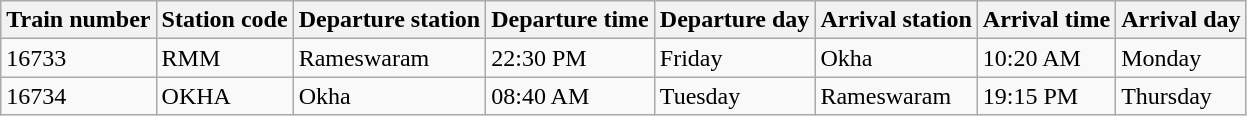<table class="wikitable">
<tr>
<th>Train number</th>
<th>Station code</th>
<th>Departure station</th>
<th>Departure time</th>
<th>Departure day</th>
<th>Arrival station</th>
<th>Arrival time</th>
<th>Arrival day</th>
</tr>
<tr>
<td>16733</td>
<td>RMM</td>
<td>Rameswaram</td>
<td>22:30 PM</td>
<td>Friday</td>
<td>Okha</td>
<td>10:20 AM</td>
<td>Monday</td>
</tr>
<tr>
<td>16734</td>
<td>OKHA</td>
<td>Okha</td>
<td>08:40 AM</td>
<td>Tuesday</td>
<td>Rameswaram</td>
<td>19:15 PM</td>
<td>Thursday</td>
</tr>
</table>
